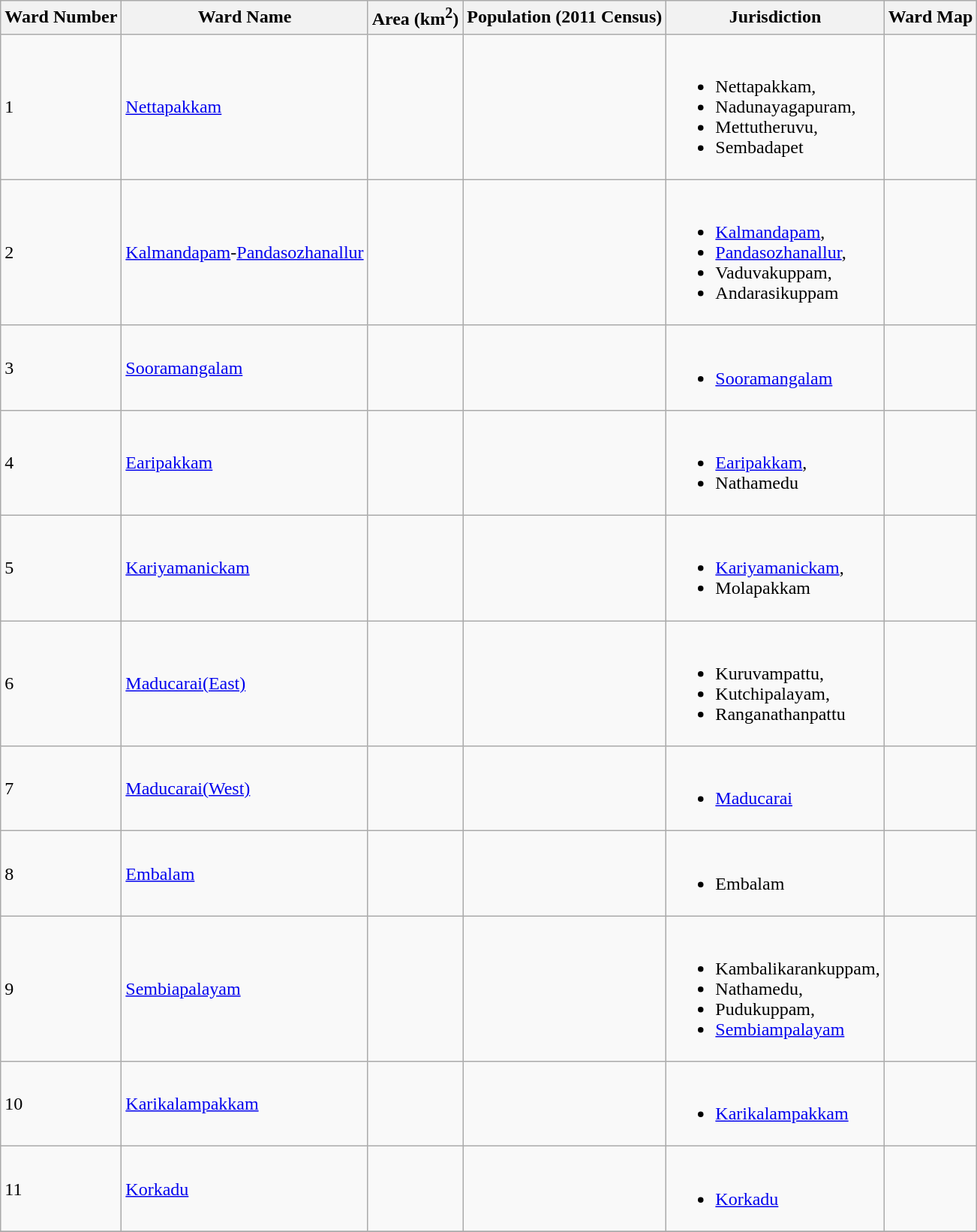<table class="wikitable sortable">
<tr>
<th>Ward Number</th>
<th>Ward Name</th>
<th>Area (km<sup>2</sup>)</th>
<th>Population (2011 Census)</th>
<th>Jurisdiction</th>
<th>Ward Map</th>
</tr>
<tr>
<td>1</td>
<td><a href='#'>Nettapakkam</a></td>
<td></td>
<td></td>
<td align="left"><br><ul><li>Nettapakkam,</li><li>Nadunayagapuram,</li><li>Mettutheruvu,</li><li>Sembadapet</li></ul></td>
<td></td>
</tr>
<tr>
<td>2</td>
<td><a href='#'>Kalmandapam</a>-<a href='#'>Pandasozhanallur</a></td>
<td></td>
<td></td>
<td align="left"><br><ul><li><a href='#'>Kalmandapam</a>,</li><li><a href='#'>Pandasozhanallur</a>,</li><li>Vaduvakuppam,</li><li>Andarasikuppam</li></ul></td>
<td></td>
</tr>
<tr>
<td>3</td>
<td><a href='#'>Sooramangalam</a></td>
<td></td>
<td></td>
<td align="left"><br><ul><li><a href='#'>Sooramangalam</a></li></ul></td>
<td></td>
</tr>
<tr>
<td>4</td>
<td><a href='#'>Earipakkam</a></td>
<td></td>
<td></td>
<td align="left"><br><ul><li><a href='#'>Earipakkam</a>,</li><li>Nathamedu</li></ul></td>
<td></td>
</tr>
<tr>
<td>5</td>
<td><a href='#'>Kariyamanickam</a></td>
<td></td>
<td></td>
<td align="left"><br><ul><li><a href='#'>Kariyamanickam</a>,</li><li>Molapakkam</li></ul></td>
<td></td>
</tr>
<tr>
<td>6</td>
<td><a href='#'>Maducarai(East)</a></td>
<td></td>
<td></td>
<td align="left"><br><ul><li>Kuruvampattu,</li><li>Kutchipalayam,</li><li>Ranganathanpattu</li></ul></td>
<td></td>
</tr>
<tr>
<td>7</td>
<td><a href='#'>Maducarai(West)</a></td>
<td></td>
<td></td>
<td align="left"><br><ul><li><a href='#'>Maducarai</a></li></ul></td>
<td></td>
</tr>
<tr>
<td>8</td>
<td><a href='#'>Embalam</a></td>
<td></td>
<td></td>
<td align="left"><br><ul><li>Embalam</li></ul></td>
<td></td>
</tr>
<tr>
<td>9</td>
<td><a href='#'>Sembiapalayam</a></td>
<td></td>
<td></td>
<td align="left"><br><ul><li>Kambalikarankuppam,</li><li>Nathamedu,</li><li>Pudukuppam,</li><li><a href='#'>Sembiampalayam</a></li></ul></td>
<td></td>
</tr>
<tr>
<td>10</td>
<td><a href='#'>Karikalampakkam</a></td>
<td></td>
<td></td>
<td align="left"><br><ul><li><a href='#'>Karikalampakkam</a></li></ul></td>
<td></td>
</tr>
<tr>
<td>11</td>
<td><a href='#'>Korkadu</a></td>
<td></td>
<td></td>
<td align="left"><br><ul><li><a href='#'>Korkadu</a></li></ul></td>
<td></td>
</tr>
<tr>
</tr>
</table>
